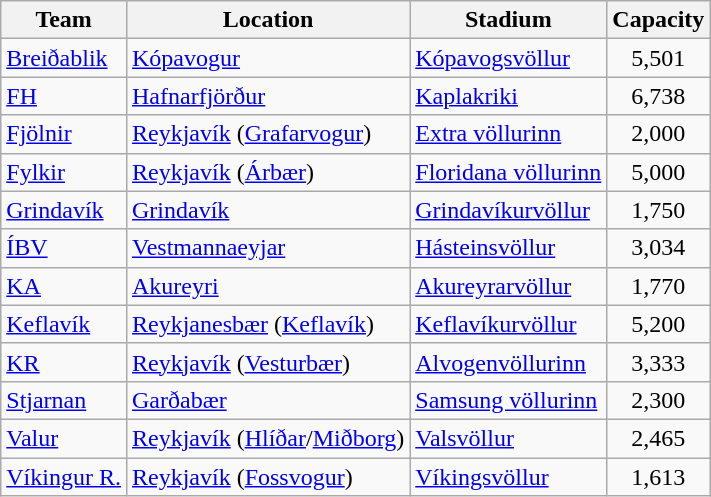<table class="wikitable sortable">
<tr>
<th>Team</th>
<th>Location</th>
<th>Stadium</th>
<th>Capacity</th>
</tr>
<tr>
<td><a href='#'>Breiðablik</a></td>
<td><a href='#'>Kópavogur</a></td>
<td><a href='#'>Kópavogsvöllur</a></td>
<td align="center">5,501</td>
</tr>
<tr>
<td><a href='#'>FH</a></td>
<td><a href='#'>Hafnarfjörður</a></td>
<td><a href='#'>Kaplakriki</a></td>
<td align="center">6,738</td>
</tr>
<tr>
<td><a href='#'>Fjölnir</a></td>
<td><a href='#'>Reykjavík</a> (<a href='#'>Grafarvogur</a>)</td>
<td><a href='#'>Extra völlurinn</a></td>
<td align="center">2,000</td>
</tr>
<tr>
<td><a href='#'>Fylkir</a></td>
<td><a href='#'>Reykjavík</a> (<a href='#'>Árbær</a>)</td>
<td><a href='#'>Floridana völlurinn</a></td>
<td align="center">5,000</td>
</tr>
<tr>
<td><a href='#'>Grindavík</a></td>
<td><a href='#'>Grindavík</a></td>
<td><a href='#'>Grindavíkurvöllur</a></td>
<td align="center">1,750</td>
</tr>
<tr>
<td><a href='#'>ÍBV</a></td>
<td><a href='#'>Vestmannaeyjar</a></td>
<td><a href='#'>Hásteinsvöllur</a></td>
<td align="center">3,034</td>
</tr>
<tr>
<td><a href='#'>KA</a></td>
<td><a href='#'>Akureyri</a></td>
<td><a href='#'>Akureyrarvöllur</a></td>
<td align="center">1,770</td>
</tr>
<tr>
<td><a href='#'>Keflavík</a></td>
<td><a href='#'>Reykjanesbær</a> (<a href='#'>Keflavík</a>)</td>
<td><a href='#'>Keflavíkurvöllur</a></td>
<td align="center">5,200</td>
</tr>
<tr>
<td><a href='#'>KR</a></td>
<td><a href='#'>Reykjavík</a> (<a href='#'>Vesturbær</a>)</td>
<td><a href='#'>Alvogenvöllurinn</a></td>
<td align="center">3,333</td>
</tr>
<tr>
<td><a href='#'>Stjarnan</a></td>
<td><a href='#'>Garðabær</a></td>
<td><a href='#'>Samsung völlurinn</a></td>
<td align="center">2,300</td>
</tr>
<tr>
<td><a href='#'>Valur</a></td>
<td><a href='#'>Reykjavík</a> (<a href='#'>Hlíðar</a>/<a href='#'>Miðborg</a>)</td>
<td><a href='#'>Valsvöllur</a></td>
<td align="center">2,465</td>
</tr>
<tr>
<td><a href='#'>Víkingur R.</a></td>
<td><a href='#'>Reykjavík</a> (<a href='#'>Fossvogur</a>)</td>
<td><a href='#'>Víkingsvöllur</a></td>
<td align="center">1,613</td>
</tr>
</table>
